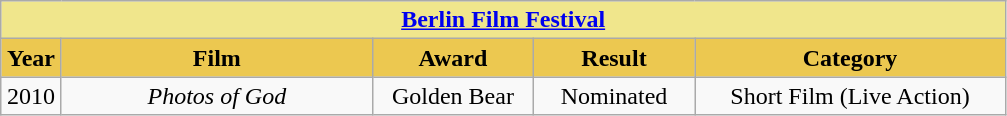<table class="wikitable" style="text-align: center;">
<tr>
<th colspan="5" style="background: khaki;"><a href='#'>Berlin Film Festival</a></th>
</tr>
<tr>
<th style="width: 33px; background: #ecc850;">Year</th>
<th style="width: 200px; background: #ecc850;">Film</th>
<th style="width: 100px; background: #ecc850;">Award</th>
<th style="width: 100px; background: #ecc850;">Result</th>
<th style="width: 200px; background: #ecc850;">Category</th>
</tr>
<tr>
<td>2010</td>
<td><em>Photos of God</em></td>
<td>Golden Bear</td>
<td>Nominated</td>
<td>Short Film (Live Action)</td>
</tr>
</table>
